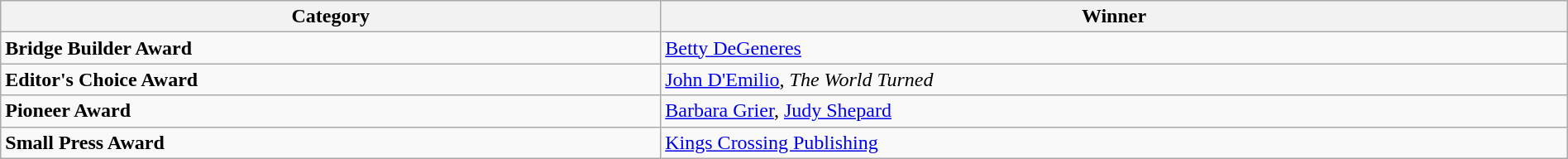<table class="wikitable" width="100%">
<tr>
<th>Category</th>
<th>Winner</th>
</tr>
<tr>
<td><strong>Bridge Builder Award</strong></td>
<td><a href='#'>Betty DeGeneres</a></td>
</tr>
<tr>
<td><strong>Editor's Choice Award</strong></td>
<td><a href='#'>John D'Emilio</a>, <em>The World Turned</em></td>
</tr>
<tr>
<td><strong>Pioneer Award</strong></td>
<td><a href='#'>Barbara Grier</a>, <a href='#'>Judy Shepard</a></td>
</tr>
<tr>
<td><strong>Small Press Award</strong></td>
<td><a href='#'>Kings Crossing Publishing</a></td>
</tr>
</table>
